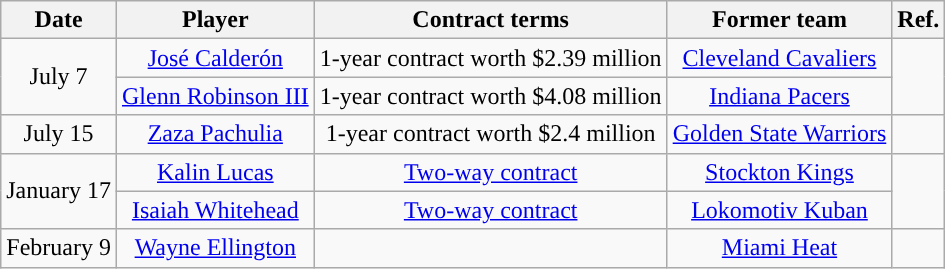<table class="wikitable sortable sortable" style="text-align: center">
<tr>
<th>Date</th>
<th>Player</th>
<th>Contract terms</th>
<th>Former team</th>
<th>Ref.</th>
</tr>
<tr style="text-align: center">
<td rowspan="2">July 7</td>
<td><a href='#'>José Calderón</a></td>
<td>1-year contract worth $2.39 million</td>
<td><a href='#'>Cleveland Cavaliers</a></td>
<td rowspan="2"></td>
</tr>
<tr style="text-align: center">
<td><a href='#'>Glenn Robinson III</a></td>
<td>1-year contract worth $4.08 million</td>
<td><a href='#'>Indiana Pacers</a></td>
</tr>
<tr style="text-align: center">
<td>July 15</td>
<td><a href='#'>Zaza Pachulia</a></td>
<td>1-year contract worth $2.4 million</td>
<td><a href='#'>Golden State Warriors</a></td>
<td></td>
</tr>
<tr style="text-align: center">
<td rowspan="2">January 17</td>
<td><a href='#'>Kalin Lucas</a></td>
<td><a href='#'>Two-way contract</a></td>
<td><a href='#'>Stockton Kings</a></td>
<td rowspan="2"></td>
</tr>
<tr style="text-align: center">
<td><a href='#'>Isaiah Whitehead</a></td>
<td><a href='#'>Two-way contract</a></td>
<td> <a href='#'>Lokomotiv Kuban</a></td>
</tr>
<tr style="text-align: center">
<td>February 9</td>
<td><a href='#'>Wayne Ellington</a></td>
<td></td>
<td><a href='#'>Miami Heat</a></td>
<td></td>
</tr>
</table>
